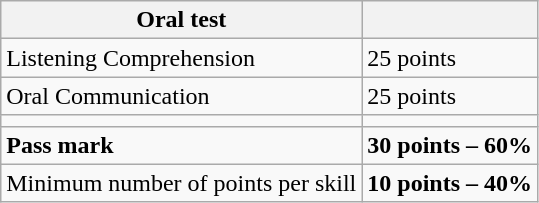<table class="wikitable">
<tr>
<th>Oral test</th>
<th></th>
</tr>
<tr>
<td>Listening Comprehension</td>
<td>25 points</td>
</tr>
<tr>
<td>Oral Communication</td>
<td>25 points</td>
</tr>
<tr>
<td></td>
<td></td>
</tr>
<tr>
<td><strong>Pass mark</strong></td>
<td><strong>30 points – 60%</strong></td>
</tr>
<tr>
<td>Minimum number of points per skill</td>
<td><strong>10 points – 40%</strong></td>
</tr>
</table>
